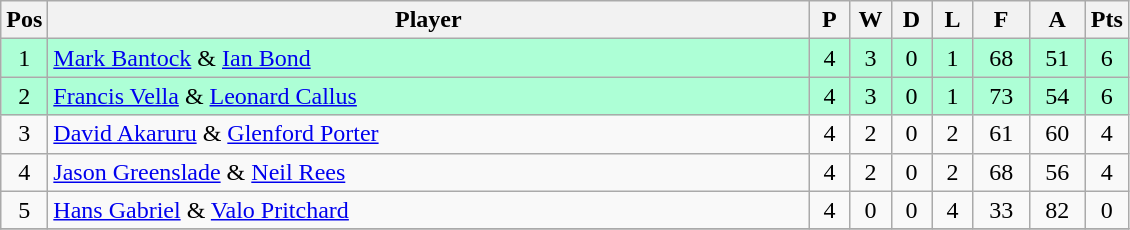<table class="wikitable" style="font-size: 100%">
<tr>
<th width=20>Pos</th>
<th width=500>Player</th>
<th width=20>P</th>
<th width=20>W</th>
<th width=20>D</th>
<th width=20>L</th>
<th width=30>F</th>
<th width=30>A</th>
<th width=20>Pts</th>
</tr>
<tr align=center style="background: #ADFFD6;">
<td>1</td>
<td align="left"> <a href='#'>Mark Bantock</a> & <a href='#'>Ian Bond</a></td>
<td>4</td>
<td>3</td>
<td>0</td>
<td>1</td>
<td>68</td>
<td>51</td>
<td>6</td>
</tr>
<tr align=center style="background: #ADFFD6;">
<td>2</td>
<td align="left"> <a href='#'>Francis Vella</a> & <a href='#'>Leonard Callus</a></td>
<td>4</td>
<td>3</td>
<td>0</td>
<td>1</td>
<td>73</td>
<td>54</td>
<td>6</td>
</tr>
<tr align=center>
<td>3</td>
<td align="left"> <a href='#'>David Akaruru</a> & <a href='#'>Glenford Porter</a></td>
<td>4</td>
<td>2</td>
<td>0</td>
<td>2</td>
<td>61</td>
<td>60</td>
<td>4</td>
</tr>
<tr align=center>
<td>4</td>
<td align="left"> <a href='#'>Jason Greenslade</a> & <a href='#'>Neil Rees</a></td>
<td>4</td>
<td>2</td>
<td>0</td>
<td>2</td>
<td>68</td>
<td>56</td>
<td>4</td>
</tr>
<tr align=center>
<td>5</td>
<td align="left"> <a href='#'>Hans Gabriel</a> & <a href='#'>Valo Pritchard</a></td>
<td>4</td>
<td>0</td>
<td>0</td>
<td>4</td>
<td>33</td>
<td>82</td>
<td>0</td>
</tr>
<tr align=center>
</tr>
</table>
